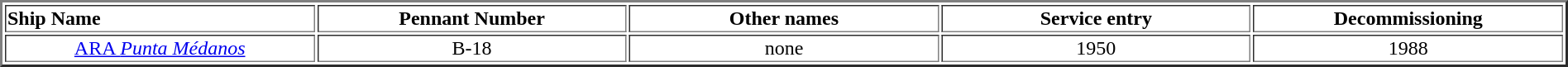<table width="100%" border="2">
<tr>
<th width="16%" align="left">Ship Name</th>
<th width="16%" align="center">Pennant Number</th>
<th width="16%" align="center">Other names</th>
<th width="16%" align="center">Service entry</th>
<th width="16%" align="center">Decommissioning</th>
</tr>
<tr>
<td align="center"><a href='#'>ARA <em>Punta Médanos</em></a></td>
<td align="center">B-18</td>
<td align="center">none</td>
<td align="center">1950</td>
<td align="center">1988 </td>
</tr>
</table>
